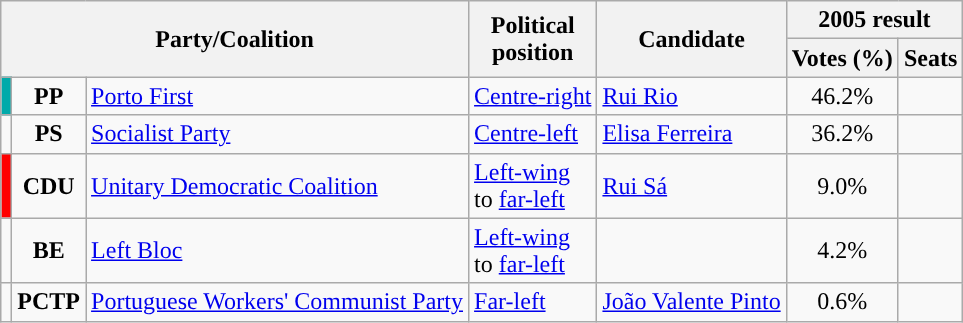<table class="wikitable">
<tr>
<th rowspan="2" colspan="3">Party/Coalition</th>
<th rowspan="2">Political<br>position</th>
<th rowspan="2">Candidate</th>
<th colspan="2">2005 result</th>
</tr>
<tr>
<th>Votes (%)</th>
<th>Seats</th>
</tr>
<tr>
<td style="color:inherit;background:#00AAAA;"></td>
<td style="text-align:center;"><strong>PP</strong></td>
<td><a href='#'>Porto First</a><br> </td>
<td><a href='#'>Centre-right</a></td>
<td><a href='#'>Rui Rio</a></td>
<td style="text-align:center;">46.2%</td>
<td></td>
</tr>
<tr>
<td style="color:inherit;background:"></td>
<td style="text-align:center;"><strong>PS</strong></td>
<td><a href='#'>Socialist Party</a><br></td>
<td><a href='#'>Centre-left</a></td>
<td><a href='#'>Elisa Ferreira</a></td>
<td style="text-align:center;">36.2%</td>
<td></td>
</tr>
<tr>
<td style="background:#f00;"></td>
<td style="text-align:center;"><strong>CDU</strong></td>
<td><a href='#'>Unitary Democratic Coalition</a><br> </td>
<td><a href='#'>Left-wing</a><br>to <a href='#'>far-left</a></td>
<td><a href='#'>Rui Sá</a></td>
<td style="text-align:center;">9.0%</td>
<td></td>
</tr>
<tr>
<td style="color:inherit;background:"></td>
<td style="text-align:center;"><strong>BE</strong></td>
<td><a href='#'>Left Bloc</a><br></td>
<td><a href='#'>Left-wing</a><br>to <a href='#'>far-left</a></td>
<td></td>
<td style="text-align:center;">4.2%</td>
<td></td>
</tr>
<tr>
<td style="color:inherit;background:"></td>
<td style="text-align:center;"><strong>PCTP</strong></td>
<td><a href='#'>Portuguese Workers' Communist Party</a><br></td>
<td><a href='#'>Far-left</a></td>
<td><a href='#'>João Valente Pinto</a></td>
<td style="text-align:center;">0.6%</td>
<td></td>
</tr>
</table>
